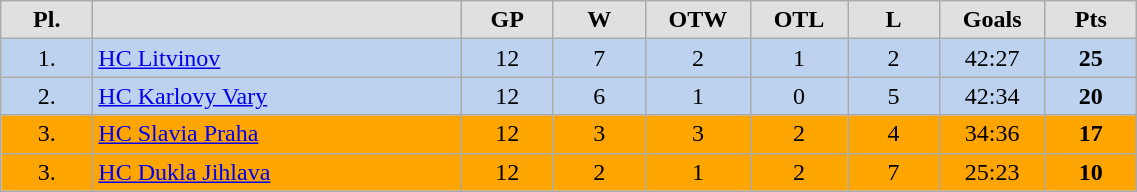<table class="wikitable" style="width:60%; text-align: center">
<tr style="font-weight:bold; background-color:#e0e0e0">
<td width="5%">Pl.</td>
<td width="20%"></td>
<td width="5%">GP</td>
<td width="5%">W</td>
<td width="5%">OTW</td>
<td width="5%">OTL</td>
<td width="5%">L</td>
<td width="5%">Goals</td>
<td width="5%">Pts</td>
</tr>
<tr style="background-color:#BCD2EE">
<td>1.</td>
<td style="text-align: left"><a href='#'>HC Litvinov</a></td>
<td>12</td>
<td>7</td>
<td>2</td>
<td>1</td>
<td>2</td>
<td>42:27</td>
<td><strong>25</strong></td>
</tr>
<tr style="background-color:#BCD2EE">
<td>2.</td>
<td style="text-align: left"><a href='#'>HC Karlovy Vary</a></td>
<td>12</td>
<td>6</td>
<td>1</td>
<td>0</td>
<td>5</td>
<td>42:34</td>
<td><strong>20</strong></td>
</tr>
<tr style="background-color:orange">
<td>3.</td>
<td style="text-align: left"><a href='#'>HC Slavia Praha</a></td>
<td>12</td>
<td>3</td>
<td>3</td>
<td>2</td>
<td>4</td>
<td>34:36</td>
<td><strong>17</strong></td>
</tr>
<tr style="background-color:orange">
<td>3.</td>
<td style="text-align: left"><a href='#'>HC Dukla Jihlava</a></td>
<td>12</td>
<td>2</td>
<td>1</td>
<td>2</td>
<td>7</td>
<td>25:23</td>
<td><strong>10</strong></td>
</tr>
</table>
